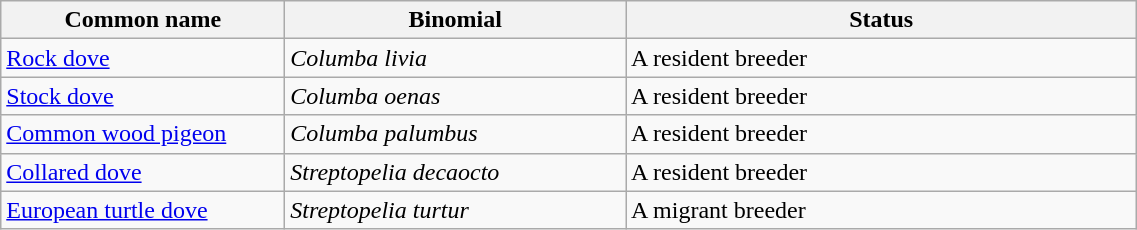<table width=60% class="wikitable">
<tr>
<th width=25%>Common name</th>
<th width=30%>Binomial</th>
<th width=45%>Status</th>
</tr>
<tr>
<td><a href='#'>Rock dove</a></td>
<td><em>Columba livia</em></td>
<td>A resident breeder</td>
</tr>
<tr>
<td><a href='#'>Stock dove</a></td>
<td><em>Columba oenas</em></td>
<td>A resident breeder</td>
</tr>
<tr>
<td><a href='#'>Common wood pigeon</a></td>
<td><em>Columba palumbus</em></td>
<td>A resident breeder</td>
</tr>
<tr>
<td><a href='#'>Collared dove</a></td>
<td><em>Streptopelia decaocto</em></td>
<td>A resident breeder</td>
</tr>
<tr>
<td><a href='#'>European turtle dove</a></td>
<td><em>Streptopelia turtur</em></td>
<td>A migrant breeder</td>
</tr>
</table>
